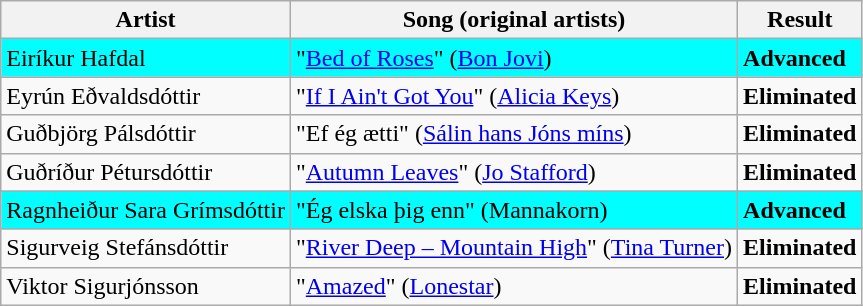<table class=wikitable>
<tr>
<th>Artist</th>
<th>Song (original artists)</th>
<th>Result</th>
</tr>
<tr style="background:cyan;">
<td>Eiríkur Hafdal</td>
<td>"<a href='#'>Bed of Roses</a>" (<a href='#'>Bon Jovi</a>)</td>
<td><strong>Advanced</strong></td>
</tr>
<tr>
<td>Eyrún Eðvaldsdóttir</td>
<td>"<a href='#'>If I Ain't Got You</a>" (<a href='#'>Alicia Keys</a>)</td>
<td><strong>Eliminated</strong></td>
</tr>
<tr>
<td>Guðbjörg Pálsdóttir</td>
<td>"Ef ég ætti" (<a href='#'>Sálin hans Jóns míns</a>)</td>
<td><strong>Eliminated</strong></td>
</tr>
<tr>
<td>Guðríður Pétursdóttir</td>
<td>"<a href='#'>Autumn Leaves</a>" (<a href='#'>Jo Stafford</a>)</td>
<td><strong>Eliminated</strong></td>
</tr>
<tr style="background:cyan;">
<td>Ragnheiður Sara Grímsdóttir</td>
<td>"Ég elska þig enn" (Mannakorn)</td>
<td><strong>Advanced</strong></td>
</tr>
<tr>
<td>Sigurveig Stefánsdóttir</td>
<td>"<a href='#'>River Deep – Mountain High</a>" (<a href='#'>Tina Turner</a>)</td>
<td><strong>Eliminated</strong></td>
</tr>
<tr>
<td>Viktor Sigurjónsson</td>
<td>"<a href='#'>Amazed</a>" (<a href='#'>Lonestar</a>)</td>
<td><strong>Eliminated</strong></td>
</tr>
</table>
